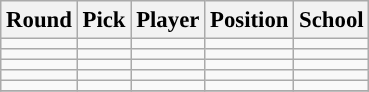<table class="wikitable" style="font-size: 95%;">
<tr>
<th scope="col">Round</th>
<th scope="col">Pick</th>
<th scope="col">Player</th>
<th scope="col">Position</th>
<th scope="col">School</th>
</tr>
<tr align="center">
<td align=center></td>
<td></td>
<td></td>
<td></td>
<td></td>
</tr>
<tr align="center">
<td align=center></td>
<td></td>
<td></td>
<td></td>
<td></td>
</tr>
<tr align="center">
<td align=center></td>
<td></td>
<td></td>
<td></td>
<td></td>
</tr>
<tr align="center">
<td align=center></td>
<td></td>
<td></td>
<td></td>
<td></td>
</tr>
<tr align="center">
<td align=center></td>
<td></td>
<td></td>
<td></td>
<td></td>
</tr>
<tr>
</tr>
</table>
